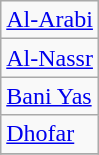<table class="wikitable">
<tr>
<td> <a href='#'>Al-Arabi</a></td>
</tr>
<tr>
<td> <a href='#'>Al-Nassr</a></td>
</tr>
<tr>
<td> <a href='#'>Bani Yas</a></td>
</tr>
<tr>
<td> <a href='#'>Dhofar</a></td>
</tr>
<tr>
</tr>
</table>
